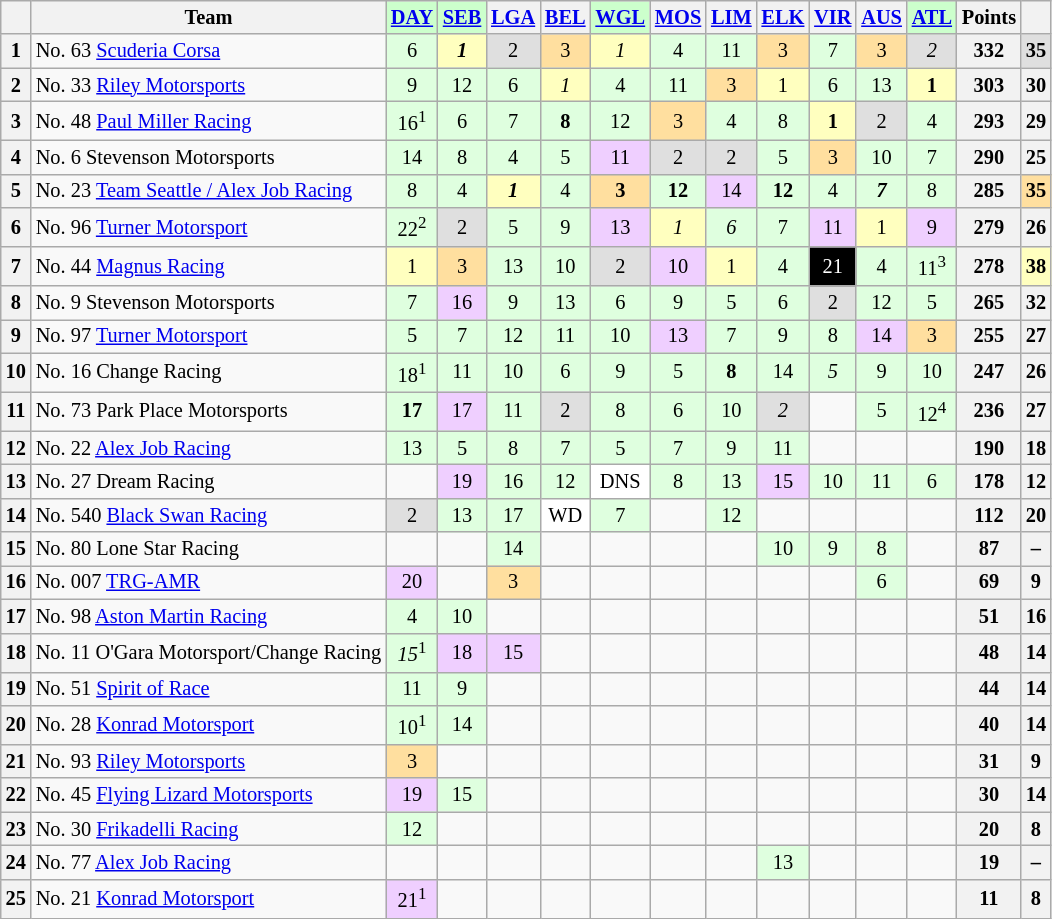<table class="wikitable" style="font-size:85%; text-align:center">
<tr style="background:#f9f9f9; vertical-align:top;">
<th valign=middle></th>
<th valign=middle>Team</th>
<td style="background:#ccffcc;"><strong><a href='#'>DAY</a></strong></td>
<td style="background:#ccffcc;"><strong><a href='#'>SEB</a></strong></td>
<th><a href='#'>LGA</a></th>
<th><a href='#'>BEL</a></th>
<td style="background:#ccffcc;"><strong><a href='#'>WGL</a></strong></td>
<th><a href='#'>MOS</a></th>
<th><a href='#'>LIM</a></th>
<th><a href='#'>ELK</a></th>
<th><a href='#'>VIR</a></th>
<th><a href='#'>AUS</a></th>
<td style="background:#ccffcc;"><strong><a href='#'>ATL</a></strong></td>
<th valign=middle>Points</th>
<th valign=middle></th>
</tr>
<tr>
<th>1</th>
<td align=left>No. 63 <a href='#'>Scuderia Corsa</a></td>
<td style="background:#dfffdf;">6</td>
<td style="background:#ffffbf;"><strong><em>1</em></strong></td>
<td style="background:#dfdfdf;">2</td>
<td style="background:#ffdf9f;">3</td>
<td style="background:#ffffbf;"><em>1</em></td>
<td style="background:#dfffdf;">4</td>
<td style="background:#dfffdf;">11</td>
<td style="background:#ffdf9f;">3</td>
<td style="background:#dfffdf;">7</td>
<td style="background:#ffdf9f;">3</td>
<td style="background:#dfdfdf;"><em>2</em></td>
<th>332</th>
<td style="background:#dfdfdf"><strong>35</strong></td>
</tr>
<tr>
<th>2</th>
<td align=left>No. 33 <a href='#'>Riley Motorsports</a></td>
<td style="background:#dfffdf;">9</td>
<td style="background:#dfffdf;">12</td>
<td style="background:#dfffdf;">6</td>
<td style="background:#ffffbf;"><em>1</em></td>
<td style="background:#dfffdf;">4</td>
<td style="background:#dfffdf;">11</td>
<td style="background:#ffdf9f;">3</td>
<td style="background:#ffffbf;">1</td>
<td style="background:#dfffdf;">6</td>
<td style="background:#dfffdf;">13</td>
<td style="background:#ffffbf;"><strong>1</strong></td>
<th>303</th>
<th>30</th>
</tr>
<tr>
<th>3</th>
<td align=left>No. 48 <a href='#'>Paul Miller Racing</a></td>
<td style="background:#dfffdf;">16<sup>1</sup></td>
<td style="background:#dfffdf;">6</td>
<td style="background:#dfffdf;">7</td>
<td style="background:#dfffdf;"><strong>8</strong></td>
<td style="background:#dfffdf;">12</td>
<td style="background:#ffdf9f;">3</td>
<td style="background:#dfffdf;">4</td>
<td style="background:#dfffdf;">8</td>
<td style="background:#ffffbf;"><strong>1</strong></td>
<td style="background:#dfdfdf;">2</td>
<td style="background:#dfffdf;">4</td>
<th>293</th>
<th>29</th>
</tr>
<tr>
<th>4</th>
<td align=left>No. 6 Stevenson Motorsports</td>
<td style="background:#dfffdf;">14</td>
<td style="background:#dfffdf;">8</td>
<td style="background:#dfffdf;">4</td>
<td style="background:#dfffdf;">5</td>
<td style="background:#efcfff;">11</td>
<td style="background:#dfdfdf;">2</td>
<td style="background:#dfdfdf;">2</td>
<td style="background:#dfffdf;">5</td>
<td style="background:#ffdf9f;">3</td>
<td style="background:#dfffdf;">10</td>
<td style="background:#dfffdf;">7</td>
<th>290</th>
<th>25</th>
</tr>
<tr>
<th>5</th>
<td align=left>No. 23 <a href='#'>Team Seattle / Alex Job Racing</a></td>
<td style="background:#dfffdf;">8</td>
<td style="background:#dfffdf;">4</td>
<td style="background:#ffffbf;"><strong><em>1</em></strong></td>
<td style="background:#dfffdf;">4</td>
<td style="background:#ffdf9f;"><strong>3</strong></td>
<td style="background:#dfffdf;"><strong>12</strong></td>
<td style="background:#efcfff;">14</td>
<td style="background:#dfffdf;"><strong>12</strong></td>
<td style="background:#dfffdf;">4</td>
<td style="background:#dfffdf;"><strong><em>7</em></strong></td>
<td style="background:#dfffdf;">8</td>
<th>285</th>
<td style="background:#ffdf9f;"><strong>35</strong></td>
</tr>
<tr>
<th>6</th>
<td align=left>No. 96 <a href='#'>Turner Motorsport</a></td>
<td style="background:#dfffdf;">22<sup>2</sup></td>
<td style="background:#dfdfdf;">2</td>
<td style="background:#dfffdf;">5</td>
<td style="background:#dfffdf;">9</td>
<td style="background:#efcfff;">13</td>
<td style="background:#ffffbf;"><em>1</em></td>
<td style="background:#dfffdf;"><em>6</em></td>
<td style="background:#dfffdf;">7</td>
<td style="background:#efcfff;">11</td>
<td style="background:#ffffbf;">1</td>
<td style="background:#efcfff;">9</td>
<th>279</th>
<th>26</th>
</tr>
<tr>
<th>7</th>
<td align=left>No. 44 <a href='#'>Magnus Racing</a></td>
<td style="background:#ffffbf;">1</td>
<td style="background:#ffdf9f;">3</td>
<td style="background:#dfffdf;">13</td>
<td style="background:#dfffdf;">10</td>
<td style="background:#dfdfdf;">2</td>
<td style="background:#efcfff;">10</td>
<td style="background:#ffffbf;">1</td>
<td style="background:#dfffdf;">4</td>
<td style="background-color:#000000;color:white">21</td>
<td style="background:#dfffdf;">4</td>
<td style="background:#dfffdf;">11<sup>3</sup></td>
<th>278</th>
<td style="background:#ffffbf;"><strong>38</strong></td>
</tr>
<tr>
<th>8</th>
<td align=left>No. 9 Stevenson Motorsports</td>
<td style="background:#dfffdf;">7</td>
<td style="background:#efcfff;">16</td>
<td style="background:#dfffdf;">9</td>
<td style="background:#dfffdf;">13</td>
<td style="background:#dfffdf;">6</td>
<td style="background:#dfffdf;">9</td>
<td style="background:#dfffdf;">5</td>
<td style="background:#dfffdf;">6</td>
<td style="background:#dfdfdf;">2</td>
<td style="background:#dfffdf;">12</td>
<td style="background:#dfffdf;">5</td>
<th>265</th>
<th>32</th>
</tr>
<tr>
<th>9</th>
<td align=left>No. 97 <a href='#'>Turner Motorsport</a></td>
<td style="background:#dfffdf;">5</td>
<td style="background:#dfffdf;">7</td>
<td style="background:#dfffdf;">12</td>
<td style="background:#dfffdf;">11</td>
<td style="background:#dfffdf;">10</td>
<td style="background:#efcfff;">13</td>
<td style="background:#dfffdf;">7</td>
<td style="background:#dfffdf;">9</td>
<td style="background:#dfffdf;">8</td>
<td style="background:#efcfff;">14</td>
<td style="background:#ffdf9f;">3</td>
<th>255</th>
<th>27</th>
</tr>
<tr>
<th>10</th>
<td align=left>No. 16 Change Racing</td>
<td style="background:#dfffdf;">18<sup>1</sup></td>
<td style="background:#dfffdf;">11</td>
<td style="background:#dfffdf;">10</td>
<td style="background:#dfffdf;">6</td>
<td style="background:#dfffdf;">9</td>
<td style="background:#dfffdf;">5</td>
<td style="background:#dfffdf;"><strong>8</strong></td>
<td style="background:#dfffdf;">14</td>
<td style="background:#dfffdf;"><em>5</em></td>
<td style="background:#dfffdf;">9</td>
<td style="background:#dfffdf;">10</td>
<th>247</th>
<th>26</th>
</tr>
<tr>
<th>11</th>
<td align=left>No. 73 Park Place Motorsports</td>
<td style="background:#dfffdf;"><strong>17</strong></td>
<td style="background:#efcfff;">17</td>
<td style="background:#dfffdf;">11</td>
<td style="background:#dfdfdf;">2</td>
<td style="background:#dfffdf;">8</td>
<td style="background:#dfffdf;">6</td>
<td style="background:#dfffdf;">10</td>
<td style="background:#dfdfdf;"><em>2</em></td>
<td></td>
<td style="background:#dfffdf;">5</td>
<td style="background:#dfffdf;">12<sup>4</sup></td>
<th>236</th>
<th>27</th>
</tr>
<tr>
<th>12</th>
<td align=left>No. 22 <a href='#'>Alex Job Racing</a></td>
<td style="background:#dfffdf;">13</td>
<td style="background:#dfffdf;">5</td>
<td style="background:#dfffdf;">8</td>
<td style="background:#dfffdf;">7</td>
<td style="background:#dfffdf;">5</td>
<td style="background:#dfffdf;">7</td>
<td style="background:#dfffdf;">9</td>
<td style="background:#dfffdf;">11</td>
<td></td>
<td></td>
<td></td>
<th>190</th>
<th>18</th>
</tr>
<tr>
<th>13</th>
<td align=left>No. 27 Dream Racing</td>
<td></td>
<td style="background:#efcfff;">19</td>
<td style="background:#dfffdf;">16</td>
<td style="background:#dfffdf;">12</td>
<td style="background:#ffffff;">DNS</td>
<td style="background:#dfffdf;">8</td>
<td style="background:#dfffdf;">13</td>
<td style="background:#efcfff;">15</td>
<td style="background:#dfffdf;">10</td>
<td style="background:#dfffdf;">11</td>
<td style="background:#dfffdf;">6</td>
<th>178</th>
<th>12</th>
</tr>
<tr>
<th>14</th>
<td align=left>No. 540 <a href='#'>Black Swan Racing</a></td>
<td style="background:#dfdfdf;">2</td>
<td style="background:#dfffdf;">13</td>
<td style="background:#dfffdf;">17</td>
<td style="background:#ffffff;">WD</td>
<td style="background:#dfffdf;">7</td>
<td></td>
<td style="background:#dfffdf;">12</td>
<td></td>
<td></td>
<td></td>
<td></td>
<th>112</th>
<th>20</th>
</tr>
<tr>
<th>15</th>
<td align=left>No. 80 Lone Star Racing</td>
<td></td>
<td></td>
<td style="background:#dfffdf;">14</td>
<td></td>
<td></td>
<td></td>
<td></td>
<td style="background:#dfffdf;">10</td>
<td style="background:#dfffdf;">9</td>
<td style="background:#dfffdf;">8</td>
<td></td>
<th>87</th>
<th>–</th>
</tr>
<tr>
<th>16</th>
<td align=left>No. 007 <a href='#'>TRG-AMR</a></td>
<td style="background:#efcfff;">20</td>
<td></td>
<td style="background:#ffdf9f;">3</td>
<td></td>
<td></td>
<td></td>
<td></td>
<td></td>
<td></td>
<td style="background:#dfffdf;">6</td>
<td></td>
<th>69</th>
<th>9</th>
</tr>
<tr>
<th>17</th>
<td align=left>No. 98 <a href='#'>Aston Martin Racing</a></td>
<td style="background:#dfffdf;">4</td>
<td style="background:#dfffdf;">10</td>
<td></td>
<td></td>
<td></td>
<td></td>
<td></td>
<td></td>
<td></td>
<td></td>
<td></td>
<th>51</th>
<th>16</th>
</tr>
<tr>
<th>18</th>
<td align=left>No. 11 O'Gara Motorsport/Change Racing</td>
<td style="background:#dfffdf;"><em>15</em><sup>1</sup></td>
<td style="background:#efcfff;">18</td>
<td style="background:#efcfff;">15</td>
<td></td>
<td></td>
<td></td>
<td></td>
<td></td>
<td></td>
<td></td>
<td></td>
<th>48</th>
<th>14</th>
</tr>
<tr>
<th>19</th>
<td align=left>No. 51 <a href='#'>Spirit of Race</a></td>
<td style="background:#dfffdf;">11</td>
<td style="background:#dfffdf;">9</td>
<td></td>
<td></td>
<td></td>
<td></td>
<td></td>
<td></td>
<td></td>
<td></td>
<td></td>
<th>44</th>
<th>14</th>
</tr>
<tr>
<th>20</th>
<td align=left>No. 28 <a href='#'>Konrad Motorsport</a></td>
<td style="background:#dfffdf;">10<sup>1</sup></td>
<td style="background:#dfffdf;">14</td>
<td></td>
<td></td>
<td></td>
<td></td>
<td></td>
<td></td>
<td></td>
<td></td>
<td></td>
<th>40</th>
<th>14</th>
</tr>
<tr>
<th>21</th>
<td align=left>No. 93 <a href='#'>Riley Motorsports</a></td>
<td style="background:#ffdf9f;">3</td>
<td></td>
<td></td>
<td></td>
<td></td>
<td></td>
<td></td>
<td></td>
<td></td>
<td></td>
<td></td>
<th>31</th>
<th>9</th>
</tr>
<tr>
<th>22</th>
<td align=left>No. 45 <a href='#'>Flying Lizard Motorsports</a></td>
<td style="background:#efcfff;">19</td>
<td style="background:#dfffdf;">15</td>
<td></td>
<td></td>
<td></td>
<td></td>
<td></td>
<td></td>
<td></td>
<td></td>
<td></td>
<th>30</th>
<th>14</th>
</tr>
<tr>
<th>23</th>
<td align=left>No. 30 <a href='#'>Frikadelli Racing</a></td>
<td style="background:#dfffdf;">12</td>
<td></td>
<td></td>
<td></td>
<td></td>
<td></td>
<td></td>
<td></td>
<td></td>
<td></td>
<td></td>
<th>20</th>
<th>8</th>
</tr>
<tr>
<th>24</th>
<td align=left>No. 77 <a href='#'>Alex Job Racing</a></td>
<td></td>
<td></td>
<td></td>
<td></td>
<td></td>
<td></td>
<td></td>
<td style="background:#dfffdf;">13</td>
<td></td>
<td></td>
<td></td>
<th>19</th>
<th>–</th>
</tr>
<tr>
<th>25</th>
<td align=left>No. 21 <a href='#'>Konrad Motorsport</a></td>
<td style="background:#efcfff;">21<sup>1</sup></td>
<td></td>
<td></td>
<td></td>
<td></td>
<td></td>
<td></td>
<td></td>
<td></td>
<td></td>
<td></td>
<th>11</th>
<th>8</th>
</tr>
</table>
